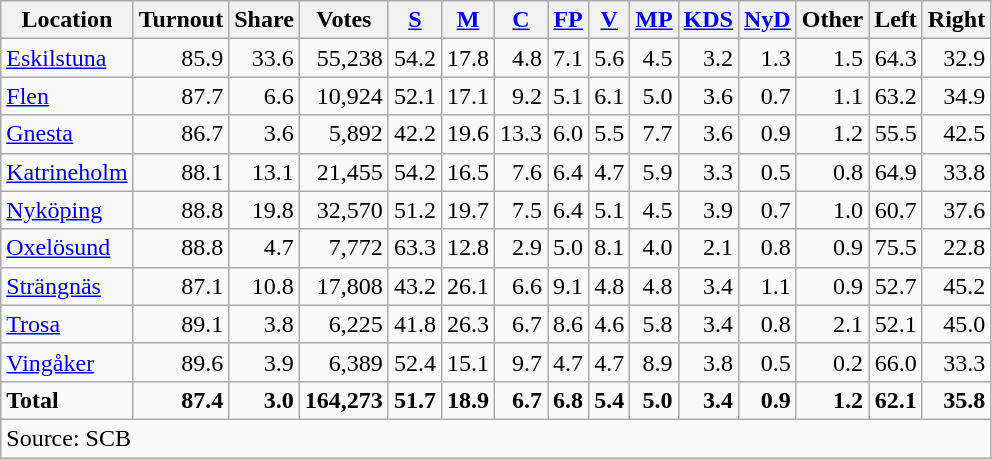<table class="wikitable sortable" style=text-align:right>
<tr>
<th>Location</th>
<th>Turnout</th>
<th>Share</th>
<th>Votes</th>
<th><a href='#'>S</a></th>
<th><a href='#'>M</a></th>
<th><a href='#'>C</a></th>
<th><a href='#'>FP</a></th>
<th><a href='#'>V</a></th>
<th><a href='#'>MP</a></th>
<th><a href='#'>KDS</a></th>
<th><a href='#'>NyD</a></th>
<th>Other</th>
<th>Left</th>
<th>Right</th>
</tr>
<tr>
<td align=left><a href='#'>Eskilstuna</a></td>
<td>85.9</td>
<td>33.6</td>
<td>55,238</td>
<td>54.2</td>
<td>17.8</td>
<td>4.8</td>
<td>7.1</td>
<td>5.6</td>
<td>4.5</td>
<td>3.2</td>
<td>1.3</td>
<td>1.5</td>
<td>64.3</td>
<td>32.9</td>
</tr>
<tr>
<td align=left><a href='#'>Flen</a></td>
<td>87.7</td>
<td>6.6</td>
<td>10,924</td>
<td>52.1</td>
<td>17.1</td>
<td>9.2</td>
<td>5.1</td>
<td>6.1</td>
<td>5.0</td>
<td>3.6</td>
<td>0.7</td>
<td>1.1</td>
<td>63.2</td>
<td>34.9</td>
</tr>
<tr>
<td align=left><a href='#'>Gnesta</a></td>
<td>86.7</td>
<td>3.6</td>
<td>5,892</td>
<td>42.2</td>
<td>19.6</td>
<td>13.3</td>
<td>6.0</td>
<td>5.5</td>
<td>7.7</td>
<td>3.6</td>
<td>0.9</td>
<td>1.2</td>
<td>55.5</td>
<td>42.5</td>
</tr>
<tr>
<td align=left><a href='#'>Katrineholm</a></td>
<td>88.1</td>
<td>13.1</td>
<td>21,455</td>
<td>54.2</td>
<td>16.5</td>
<td>7.6</td>
<td>6.4</td>
<td>4.7</td>
<td>5.9</td>
<td>3.3</td>
<td>0.5</td>
<td>0.8</td>
<td>64.9</td>
<td>33.8</td>
</tr>
<tr>
<td align=left><a href='#'>Nyköping</a></td>
<td>88.8</td>
<td>19.8</td>
<td>32,570</td>
<td>51.2</td>
<td>19.7</td>
<td>7.5</td>
<td>6.4</td>
<td>5.1</td>
<td>4.5</td>
<td>3.9</td>
<td>0.7</td>
<td>1.0</td>
<td>60.7</td>
<td>37.6</td>
</tr>
<tr>
<td align=left><a href='#'>Oxelösund</a></td>
<td>88.8</td>
<td>4.7</td>
<td>7,772</td>
<td>63.3</td>
<td>12.8</td>
<td>2.9</td>
<td>5.0</td>
<td>8.1</td>
<td>4.0</td>
<td>2.1</td>
<td>0.8</td>
<td>0.9</td>
<td>75.5</td>
<td>22.8</td>
</tr>
<tr>
<td align=left><a href='#'>Strängnäs</a></td>
<td>87.1</td>
<td>10.8</td>
<td>17,808</td>
<td>43.2</td>
<td>26.1</td>
<td>6.6</td>
<td>9.1</td>
<td>4.8</td>
<td>4.8</td>
<td>3.4</td>
<td>1.1</td>
<td>0.9</td>
<td>52.7</td>
<td>45.2</td>
</tr>
<tr>
<td align=left><a href='#'>Trosa</a></td>
<td>89.1</td>
<td>3.8</td>
<td>6,225</td>
<td>41.8</td>
<td>26.3</td>
<td>6.7</td>
<td>8.6</td>
<td>4.6</td>
<td>5.8</td>
<td>3.4</td>
<td>0.8</td>
<td>2.1</td>
<td>52.1</td>
<td>45.0</td>
</tr>
<tr>
<td align=left><a href='#'>Vingåker</a></td>
<td>89.6</td>
<td>3.9</td>
<td>6,389</td>
<td>52.4</td>
<td>15.1</td>
<td>9.7</td>
<td>4.7</td>
<td>4.7</td>
<td>8.9</td>
<td>3.8</td>
<td>0.5</td>
<td>0.2</td>
<td>66.0</td>
<td>33.3</td>
</tr>
<tr>
<td align=left><strong>Total</strong></td>
<td><strong>87.4</strong></td>
<td><strong>3.0</strong></td>
<td><strong>164,273</strong></td>
<td><strong>51.7</strong></td>
<td><strong>18.9</strong></td>
<td><strong>6.7</strong></td>
<td><strong>6.8</strong></td>
<td><strong>5.4</strong></td>
<td><strong>5.0</strong></td>
<td><strong>3.4</strong></td>
<td><strong>0.9</strong></td>
<td><strong>1.2</strong></td>
<td><strong>62.1</strong></td>
<td><strong>35.8</strong></td>
</tr>
<tr>
<td align=left colspan=15>Source: SCB </td>
</tr>
</table>
